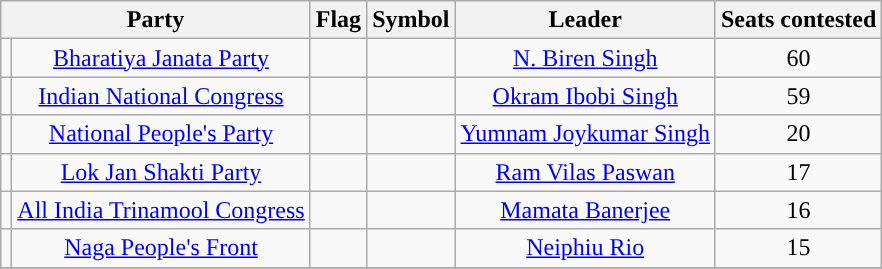<table class="wikitable" style="text-align:center;">
<tr>
<th colspan="2">Party</th>
<th>Flag</th>
<th>Symbol</th>
<th>Leader</th>
<th>Seats contested</th>
</tr>
<tr>
<td></td>
<td><a href='#'>Bharatiya Janata Party</a></td>
<td></td>
<td></td>
<td><a href='#'>N. Biren Singh</a></td>
<td>60</td>
</tr>
<tr>
<td></td>
<td><a href='#'>Indian National Congress</a></td>
<td></td>
<td></td>
<td><a href='#'>Okram Ibobi Singh</a></td>
<td>59</td>
</tr>
<tr>
<td></td>
<td><a href='#'>National People's Party</a></td>
<td></td>
<td></td>
<td><a href='#'>Yumnam Joykumar Singh</a></td>
<td>20</td>
</tr>
<tr>
<td></td>
<td><a href='#'>Lok Jan Shakti Party</a></td>
<td></td>
<td></td>
<td><a href='#'>Ram Vilas Paswan</a></td>
<td>17</td>
</tr>
<tr>
<td></td>
<td><a href='#'>All India Trinamool Congress</a></td>
<td></td>
<td></td>
<td><a href='#'>Mamata Banerjee</a></td>
<td>16</td>
</tr>
<tr>
<td></td>
<td><a href='#'>Naga People's Front</a></td>
<td></td>
<td></td>
<td><a href='#'>Neiphiu Rio</a></td>
<td>15</td>
</tr>
<tr>
</tr>
</table>
